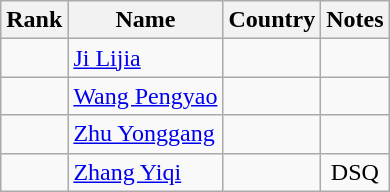<table class="wikitable" style="text-align:center;">
<tr>
<th>Rank</th>
<th>Name</th>
<th>Country</th>
<th>Notes</th>
</tr>
<tr>
<td></td>
<td align=left><a href='#'>Ji Lijia</a></td>
<td align=left></td>
<td></td>
</tr>
<tr>
<td></td>
<td align=left><a href='#'>Wang Pengyao</a></td>
<td align=left></td>
<td></td>
</tr>
<tr>
<td></td>
<td align=left><a href='#'>Zhu Yonggang</a></td>
<td align=left></td>
<td></td>
</tr>
<tr>
<td></td>
<td align=left><a href='#'>Zhang Yiqi</a></td>
<td align=left></td>
<td>DSQ</td>
</tr>
</table>
